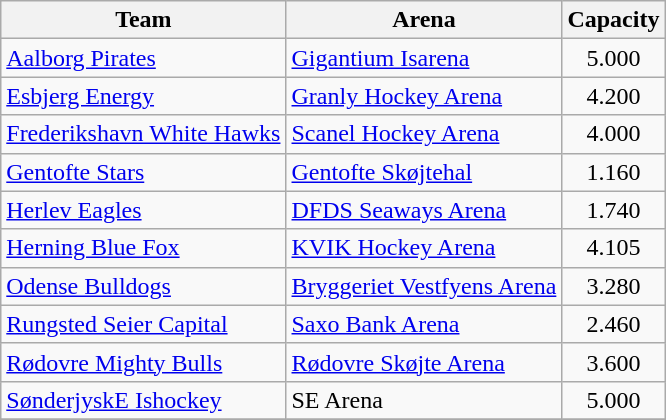<table class="wikitable">
<tr>
<th>Team</th>
<th>Arena</th>
<th>Capacity</th>
</tr>
<tr>
<td><a href='#'>Aalborg Pirates</a></td>
<td><a href='#'>Gigantium Isarena</a></td>
<td style="text-align:center;">5.000</td>
</tr>
<tr>
<td><a href='#'>Esbjerg Energy</a></td>
<td><a href='#'>Granly Hockey Arena</a></td>
<td style="text-align:center;">4.200</td>
</tr>
<tr>
<td><a href='#'>Frederikshavn White Hawks</a></td>
<td><a href='#'>Scanel Hockey Arena</a></td>
<td style="text-align:center;">4.000</td>
</tr>
<tr>
<td><a href='#'>Gentofte Stars</a></td>
<td><a href='#'>Gentofte Skøjtehal</a></td>
<td style="text-align:center;">1.160</td>
</tr>
<tr>
<td><a href='#'>Herlev Eagles</a></td>
<td><a href='#'>DFDS Seaways Arena</a></td>
<td style="text-align:center;">1.740</td>
</tr>
<tr>
<td><a href='#'>Herning Blue Fox</a></td>
<td><a href='#'>KVIK Hockey Arena</a></td>
<td style="text-align:center;">4.105</td>
</tr>
<tr>
<td><a href='#'>Odense Bulldogs</a></td>
<td><a href='#'>Bryggeriet Vestfyens Arena</a></td>
<td style="text-align:center;">3.280</td>
</tr>
<tr>
<td><a href='#'>Rungsted Seier Capital</a></td>
<td><a href='#'>Saxo Bank Arena</a></td>
<td style="text-align:center;">2.460</td>
</tr>
<tr>
<td><a href='#'>Rødovre Mighty Bulls</a></td>
<td><a href='#'>Rødovre Skøjte Arena</a></td>
<td style="text-align:center;">3.600</td>
</tr>
<tr>
<td><a href='#'>SønderjyskE Ishockey</a></td>
<td>SE Arena</td>
<td style="text-align:center;">5.000</td>
</tr>
<tr>
</tr>
</table>
